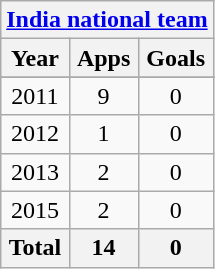<table class="wikitable" style="text-align:center">
<tr>
<th colspan=3><a href='#'>India national team</a></th>
</tr>
<tr>
<th>Year</th>
<th>Apps</th>
<th>Goals</th>
</tr>
<tr>
</tr>
<tr>
<td>2011</td>
<td>9</td>
<td>0</td>
</tr>
<tr>
<td>2012</td>
<td>1</td>
<td>0</td>
</tr>
<tr>
<td>2013</td>
<td>2</td>
<td>0</td>
</tr>
<tr>
<td>2015</td>
<td>2</td>
<td>0</td>
</tr>
<tr>
<th>Total</th>
<th>14</th>
<th>0</th>
</tr>
</table>
